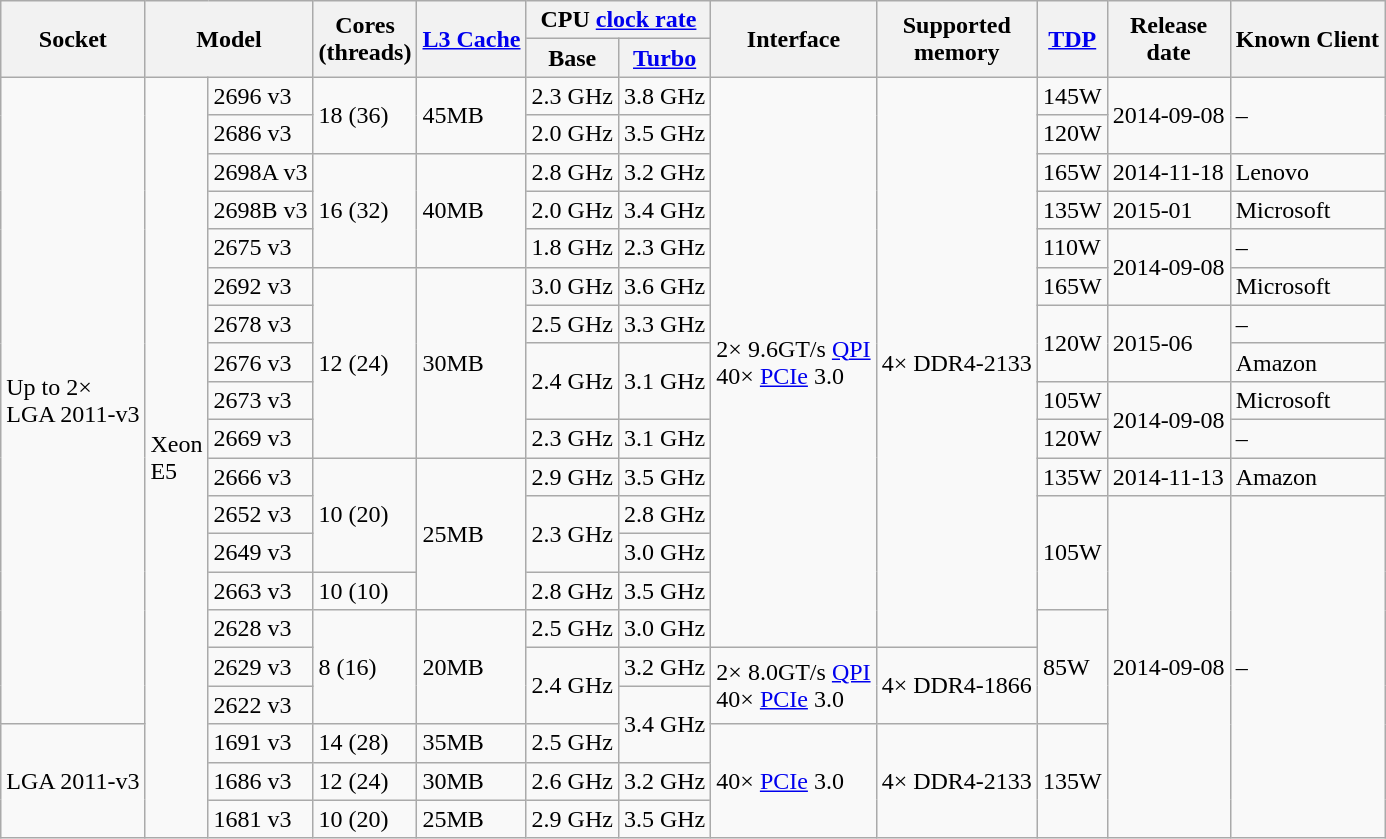<table class="wikitable">
<tr>
<th rowspan="2">Socket</th>
<th colspan="2" rowspan="2">Model</th>
<th rowspan="2">Cores<br>(threads)</th>
<th rowspan="2"><a href='#'>L3 Cache</a></th>
<th colspan="2">CPU <a href='#'>clock rate</a></th>
<th rowspan="2">Interface</th>
<th rowspan="2">Supported<br>memory</th>
<th rowspan="2"><a href='#'>TDP</a></th>
<th rowspan="2">Release<br>date</th>
<th rowspan="2">Known Client</th>
</tr>
<tr>
<th>Base</th>
<th><a href='#'>Turbo</a></th>
</tr>
<tr>
<td rowspan="17">Up to 2×<br>LGA 2011-v3</td>
<td rowspan="20">Xeon<br>E5</td>
<td>2696 v3</td>
<td rowspan="2">18 (36)</td>
<td rowspan="2">45MB</td>
<td>2.3 GHz</td>
<td>3.8 GHz</td>
<td rowspan="15">2× 9.6GT/s <a href='#'>QPI</a><br>40× <a href='#'>PCIe</a> 3.0</td>
<td rowspan="15">4× DDR4-2133</td>
<td>145W</td>
<td rowspan="2">2014-09-08</td>
<td rowspan="2">–</td>
</tr>
<tr>
<td>2686 v3</td>
<td>2.0 GHz</td>
<td>3.5 GHz</td>
<td>120W</td>
</tr>
<tr>
<td>2698A v3</td>
<td rowspan="3">16 (32)</td>
<td rowspan="3">40MB</td>
<td>2.8 GHz</td>
<td>3.2 GHz</td>
<td>165W</td>
<td>2014-11-18</td>
<td>Lenovo</td>
</tr>
<tr>
<td>2698B v3</td>
<td>2.0 GHz</td>
<td>3.4 GHz</td>
<td>135W</td>
<td>2015-01</td>
<td>Microsoft</td>
</tr>
<tr>
<td>2675 v3</td>
<td>1.8 GHz</td>
<td>2.3 GHz</td>
<td>110W</td>
<td rowspan="2">2014-09-08</td>
<td>–</td>
</tr>
<tr>
<td>2692 v3</td>
<td rowspan="5">12 (24)</td>
<td rowspan="5">30MB</td>
<td>3.0 GHz</td>
<td>3.6 GHz</td>
<td>165W</td>
<td>Microsoft</td>
</tr>
<tr>
<td>2678 v3</td>
<td>2.5 GHz</td>
<td>3.3 GHz</td>
<td rowspan="2">120W</td>
<td rowspan="2">2015-06</td>
<td>–</td>
</tr>
<tr>
<td>2676 v3</td>
<td rowspan="2">2.4 GHz</td>
<td rowspan="2">3.1 GHz</td>
<td>Amazon</td>
</tr>
<tr>
<td>2673 v3</td>
<td>105W</td>
<td rowspan="2">2014-09-08</td>
<td>Microsoft</td>
</tr>
<tr>
<td>2669 v3</td>
<td>2.3 GHz</td>
<td>3.1 GHz</td>
<td>120W</td>
<td>–</td>
</tr>
<tr>
<td>2666 v3</td>
<td rowspan="3">10 (20)</td>
<td rowspan="4">25MB</td>
<td>2.9 GHz</td>
<td>3.5 GHz</td>
<td>135W</td>
<td>2014-11-13</td>
<td>Amazon</td>
</tr>
<tr>
<td>2652 v3</td>
<td rowspan="2">2.3 GHz</td>
<td>2.8 GHz</td>
<td rowspan="3">105W</td>
<td rowspan="9">2014-09-08</td>
<td rowspan="9">–</td>
</tr>
<tr>
<td>2649 v3</td>
<td>3.0 GHz</td>
</tr>
<tr>
<td>2663 v3</td>
<td>10 (10)</td>
<td>2.8 GHz</td>
<td>3.5 GHz</td>
</tr>
<tr>
<td>2628 v3</td>
<td rowspan="3">8 (16)</td>
<td rowspan="3">20MB</td>
<td>2.5 GHz</td>
<td>3.0 GHz</td>
<td rowspan="3">85W</td>
</tr>
<tr>
<td>2629 v3</td>
<td rowspan="2">2.4 GHz</td>
<td>3.2 GHz</td>
<td rowspan="2">2× 8.0GT/s <a href='#'>QPI</a><br>40× <a href='#'>PCIe</a> 3.0</td>
<td rowspan="2">4× DDR4-1866</td>
</tr>
<tr>
<td>2622 v3</td>
<td rowspan="2">3.4 GHz</td>
</tr>
<tr>
<td rowspan="3">LGA 2011-v3</td>
<td>1691 v3</td>
<td>14 (28)</td>
<td>35MB</td>
<td>2.5 GHz</td>
<td rowspan="3">40× <a href='#'>PCIe</a> 3.0</td>
<td rowspan="3">4× DDR4-2133</td>
<td rowspan="3">135W</td>
</tr>
<tr>
<td>1686 v3</td>
<td>12 (24)</td>
<td>30MB</td>
<td>2.6 GHz</td>
<td>3.2 GHz</td>
</tr>
<tr>
<td>1681 v3</td>
<td>10 (20)</td>
<td>25MB</td>
<td>2.9 GHz</td>
<td>3.5 GHz</td>
</tr>
</table>
